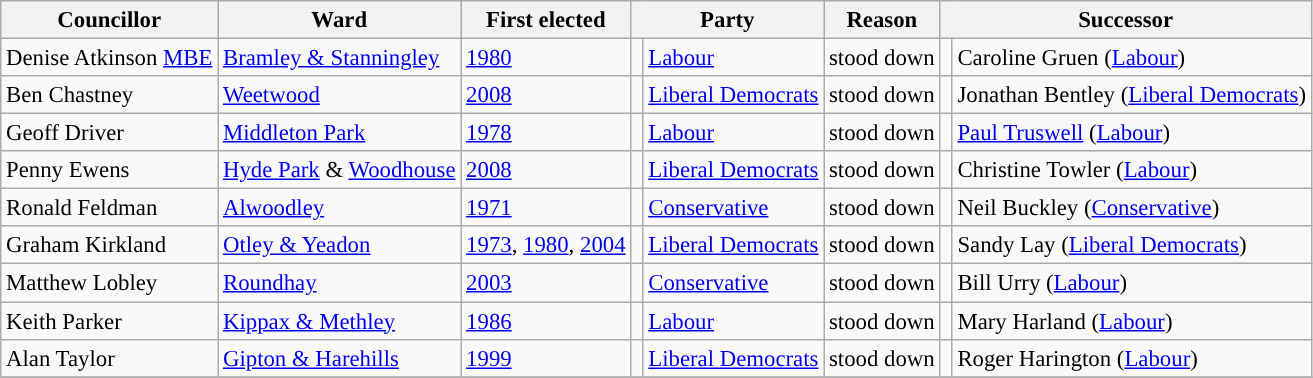<table class="wikitable sortable" style="font-size:95%;">
<tr>
<th scope="col">Councillor</th>
<th scope="col">Ward</th>
<th scope="col">First elected</th>
<th colspan="2" scope="col">Party</th>
<th scope="col">Reason</th>
<th colspan="2" scope="col">Successor</th>
</tr>
<tr>
<td>Denise Atkinson <a href='#'>MBE</a></td>
<td><a href='#'>Bramley & Stanningley</a></td>
<td><a href='#'>1980</a></td>
<td width="1" style="color:inherit;background:"></td>
<td><a href='#'>Labour</a></td>
<td>stood down</td>
<td width="1" style="color:inherit;background:"></td>
<td>Caroline Gruen (<a href='#'>Labour</a>)</td>
</tr>
<tr>
<td>Ben Chastney</td>
<td><a href='#'>Weetwood</a></td>
<td><a href='#'>2008</a></td>
<td width="1" style="color:inherit;background:"></td>
<td><a href='#'>Liberal Democrats</a></td>
<td>stood down</td>
<td width="1" style="color:inherit;background:"></td>
<td>Jonathan Bentley (<a href='#'>Liberal Democrats</a>)</td>
</tr>
<tr>
<td>Geoff Driver</td>
<td><a href='#'>Middleton Park</a></td>
<td><a href='#'>1978</a></td>
<td width="1" style="color:inherit;background:"></td>
<td><a href='#'>Labour</a></td>
<td>stood down</td>
<td width="1" style="color:inherit;background:"></td>
<td><a href='#'>Paul Truswell</a> (<a href='#'>Labour</a>)</td>
</tr>
<tr>
<td>Penny Ewens</td>
<td><a href='#'>Hyde Park</a> & <a href='#'>Woodhouse</a></td>
<td><a href='#'>2008</a></td>
<td width="1" style="color:inherit;background:"></td>
<td><a href='#'>Liberal Democrats</a></td>
<td>stood down</td>
<td width="1" style="color:inherit;background:"></td>
<td>Christine Towler (<a href='#'>Labour</a>)</td>
</tr>
<tr>
<td>Ronald Feldman</td>
<td><a href='#'>Alwoodley</a></td>
<td><a href='#'>1971</a></td>
<td width="1" style="color:inherit;background:"></td>
<td><a href='#'>Conservative</a></td>
<td>stood down</td>
<td width="1" style="color:inherit;background:"></td>
<td>Neil Buckley (<a href='#'>Conservative</a>)</td>
</tr>
<tr>
<td>Graham Kirkland</td>
<td><a href='#'>Otley & Yeadon</a></td>
<td><a href='#'>1973</a>, <a href='#'>1980</a>, <a href='#'>2004</a></td>
<td width="1" style="color:inherit;background:"></td>
<td><a href='#'>Liberal Democrats</a></td>
<td>stood down</td>
<td width="1" style="color:inherit;background:"></td>
<td>Sandy Lay (<a href='#'>Liberal Democrats</a>)</td>
</tr>
<tr>
<td>Matthew Lobley</td>
<td><a href='#'>Roundhay</a></td>
<td><a href='#'>2003</a></td>
<td width="1" style="color:inherit;background:"></td>
<td><a href='#'>Conservative</a></td>
<td>stood down</td>
<td width="1" style="color:inherit;background:"></td>
<td>Bill Urry (<a href='#'>Labour</a>)</td>
</tr>
<tr>
<td>Keith Parker</td>
<td><a href='#'>Kippax & Methley</a></td>
<td><a href='#'>1986</a></td>
<td width="1" style="color:inherit;background:"></td>
<td><a href='#'>Labour</a></td>
<td>stood down</td>
<td width="1" style="color:inherit;background:"></td>
<td>Mary Harland (<a href='#'>Labour</a>)</td>
</tr>
<tr>
<td>Alan Taylor</td>
<td><a href='#'>Gipton & Harehills</a></td>
<td><a href='#'>1999</a></td>
<td width="1" style="color:inherit;background:"></td>
<td><a href='#'>Liberal Democrats</a></td>
<td>stood down</td>
<td width="1" style="color:inherit;background:"></td>
<td>Roger Harington (<a href='#'>Labour</a>)</td>
</tr>
<tr>
</tr>
</table>
